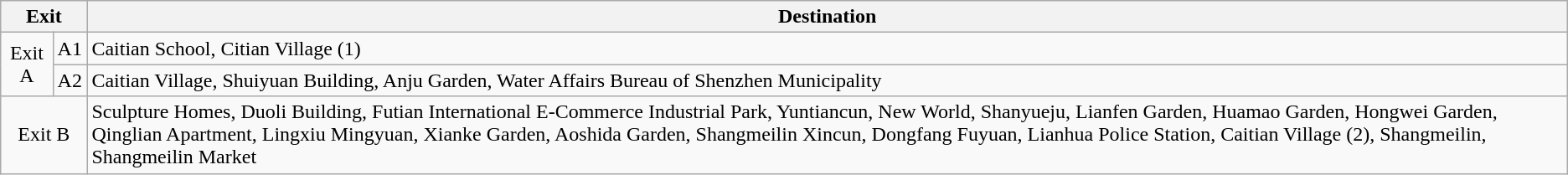<table class="wikitable">
<tr>
<th style="width:70px" colspan="2">Exit</th>
<th>Destination</th>
</tr>
<tr>
<td align="center" rowspan="2">Exit A</td>
<td>A1</td>
<td>Caitian School, Citian Village (1)</td>
</tr>
<tr>
<td>A2</td>
<td>Caitian Village, Shuiyuan Building, Anju Garden, Water Affairs Bureau of Shenzhen Municipality</td>
</tr>
<tr>
<td align="center" colspan="2">Exit B</td>
<td>Sculpture Homes, Duoli Building, Futian International E-Commerce Industrial Park, Yuntiancun, New World, Shanyueju, Lianfen Garden, Huamao Garden, Hongwei Garden, Qinglian Apartment, Lingxiu Mingyuan, Xianke Garden, Aoshida Garden, Shangmeilin Xincun, Dongfang Fuyuan, Lianhua Police Station, Caitian Village (2), Shangmeilin, Shangmeilin Market</td>
</tr>
</table>
